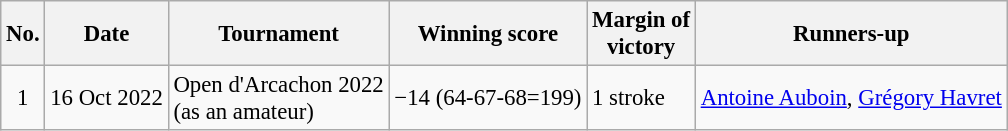<table class="wikitable" style="font-size:95%;">
<tr>
<th>No.</th>
<th>Date</th>
<th>Tournament</th>
<th>Winning score</th>
<th>Margin of<br>victory</th>
<th>Runners-up</th>
</tr>
<tr>
<td align=center>1</td>
<td align=right>16 Oct 2022</td>
<td>Open d'Arcachon 2022<br>(as an amateur)</td>
<td>−14 (64-67-68=199)</td>
<td>1 stroke</td>
<td> <a href='#'>Antoine Auboin</a>,  <a href='#'>Grégory Havret</a></td>
</tr>
</table>
